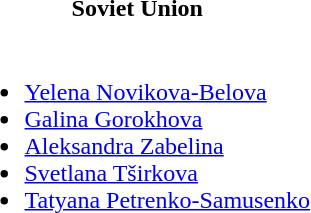<table>
<tr>
<th>Soviet Union</th>
</tr>
<tr>
<td><br><ul><li><a href='#'>Yelena Novikova-Belova</a></li><li><a href='#'>Galina Gorokhova</a></li><li><a href='#'>Aleksandra Zabelina</a></li><li><a href='#'>Svetlana Tširkova</a></li><li><a href='#'>Tatyana Petrenko-Samusenko</a></li></ul></td>
</tr>
</table>
